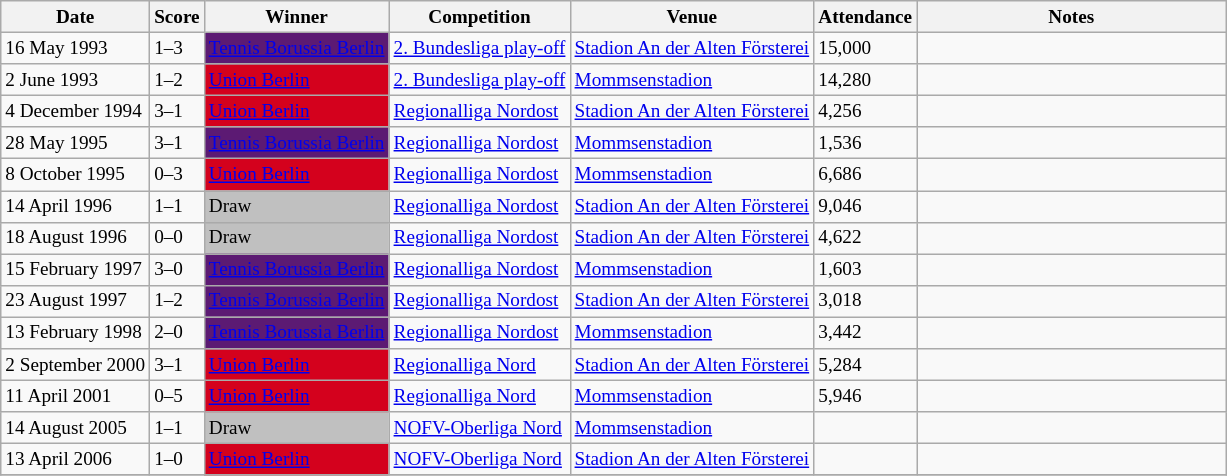<table class="wikitable sortable" style="font-size:80%">
<tr>
<th>Date</th>
<th>Score</th>
<th>Winner</th>
<th>Competition</th>
<th>Venue</th>
<th>Attendance</th>
<th class="unsortable" width=200px>Notes</th>
</tr>
<tr>
<td>16 May 1993</td>
<td>1–3</td>
<td style="background:#5C1A73"><a href='#'><span>Tennis Borussia Berlin</span></a></td>
<td><a href='#'>2. Bundesliga play-off</a></td>
<td><a href='#'>Stadion An der Alten Försterei</a></td>
<td>15,000</td>
<td></td>
</tr>
<tr>
<td>2 June 1993</td>
<td>1–2</td>
<td style="background:#D4011D"><a href='#'><span>Union Berlin</span></a></td>
<td><a href='#'>2. Bundesliga play-off</a></td>
<td><a href='#'>Mommsenstadion</a></td>
<td>14,280</td>
<td></td>
</tr>
<tr>
<td>4 December 1994</td>
<td>3–1</td>
<td style="background:#D4011D"><a href='#'><span>Union Berlin</span></a></td>
<td><a href='#'>Regionalliga Nordost</a></td>
<td><a href='#'>Stadion An der Alten Försterei</a></td>
<td>4,256</td>
<td></td>
</tr>
<tr>
<td>28 May 1995</td>
<td>3–1</td>
<td style="background:#5C1A73"><a href='#'><span>Tennis Borussia Berlin</span></a></td>
<td><a href='#'>Regionalliga Nordost</a></td>
<td><a href='#'>Mommsenstadion</a></td>
<td>1,536</td>
<td></td>
</tr>
<tr>
<td>8 October 1995</td>
<td>0–3</td>
<td style="background:#D4011D"><a href='#'><span>Union Berlin</span></a></td>
<td><a href='#'>Regionalliga Nordost</a></td>
<td><a href='#'>Mommsenstadion</a></td>
<td>6,686</td>
<td></td>
</tr>
<tr>
<td>14 April 1996</td>
<td>1–1</td>
<td style="background:silver">Draw</td>
<td><a href='#'>Regionalliga Nordost</a></td>
<td><a href='#'>Stadion An der Alten Försterei</a></td>
<td>9,046</td>
<td></td>
</tr>
<tr>
<td>18 August 1996</td>
<td>0–0</td>
<td style="background:silver">Draw</td>
<td><a href='#'>Regionalliga Nordost</a></td>
<td><a href='#'>Stadion An der Alten Försterei</a></td>
<td>4,622</td>
<td></td>
</tr>
<tr>
<td>15 February 1997</td>
<td>3–0</td>
<td style="background:#5C1A73"><a href='#'><span>Tennis Borussia Berlin</span></a></td>
<td><a href='#'>Regionalliga Nordost</a></td>
<td><a href='#'>Mommsenstadion</a></td>
<td>1,603</td>
<td></td>
</tr>
<tr>
<td>23 August 1997</td>
<td>1–2</td>
<td style="background:#5C1A73"><a href='#'><span>Tennis Borussia Berlin</span></a></td>
<td><a href='#'>Regionalliga Nordost</a></td>
<td><a href='#'>Stadion An der Alten Försterei</a></td>
<td>3,018</td>
<td></td>
</tr>
<tr>
<td>13 February 1998</td>
<td>2–0</td>
<td style="background:#5C1A73"><a href='#'><span>Tennis Borussia Berlin</span></a></td>
<td><a href='#'>Regionalliga Nordost</a></td>
<td><a href='#'>Mommsenstadion</a></td>
<td>3,442</td>
<td></td>
</tr>
<tr>
<td>2 September 2000</td>
<td>3–1</td>
<td style="background:#D4011D"><a href='#'><span>Union Berlin</span></a></td>
<td><a href='#'>Regionalliga Nord</a></td>
<td><a href='#'>Stadion An der Alten Försterei</a></td>
<td>5,284</td>
<td></td>
</tr>
<tr>
<td>11 April 2001</td>
<td>0–5</td>
<td style="background:#D4011D"><a href='#'><span>Union Berlin</span></a></td>
<td><a href='#'>Regionalliga Nord</a></td>
<td><a href='#'>Mommsenstadion</a></td>
<td>5,946</td>
<td></td>
</tr>
<tr>
<td>14 August 2005</td>
<td>1–1</td>
<td style="background:silver">Draw</td>
<td><a href='#'>NOFV-Oberliga Nord</a></td>
<td><a href='#'>Mommsenstadion</a></td>
<td></td>
<td></td>
</tr>
<tr>
<td>13 April 2006</td>
<td>1–0</td>
<td style="background:#D4011D"><a href='#'><span>Union Berlin</span></a></td>
<td><a href='#'>NOFV-Oberliga Nord</a></td>
<td><a href='#'>Stadion An der Alten Försterei</a></td>
<td></td>
<td></td>
</tr>
<tr>
</tr>
</table>
